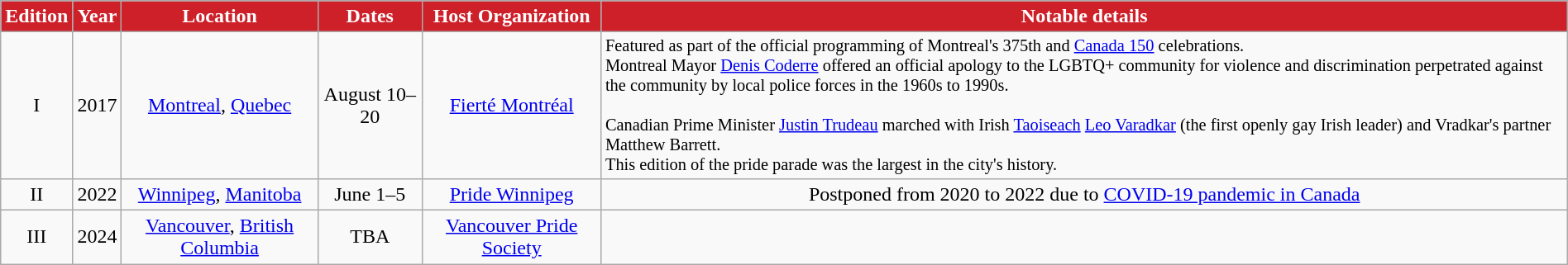<table class="wikitable" style="text-align:center; width:100%;">
<tr>
<th style="background:#ce2029; color:white;">Edition</th>
<th style="background:#ce2029; color:white;">Year</th>
<th style="background:#ce2029; color:white;">Location</th>
<th style="background:#ce2029; color:white;">Dates</th>
<th style="background:#ce2029; color:white;">Host Organization</th>
<th style="background:#ce2029; color:white;">Notable details</th>
</tr>
<tr>
<td>I</td>
<td>2017</td>
<td><a href='#'>Montreal</a>, <a href='#'>Quebec</a></td>
<td>August 10–20</td>
<td><a href='#'>Fierté Montréal</a></td>
<td style="text-align:left; font-size:85%;">Featured as part of the official programming of Montreal's 375th and <a href='#'>Canada 150</a> celebrations.<br>Montreal Mayor <a href='#'>Denis Coderre</a> offered an official apology to the LGBTQ+ community for violence and discrimination perpetrated against the community by local police forces in the 1960s to 1990s.<br><br>Canadian Prime Minister <a href='#'>Justin Trudeau</a> marched with Irish <a href='#'>Taoiseach</a> <a href='#'>Leo Varadkar</a> (the first openly gay Irish leader) and Vradkar's partner Matthew Barrett. 
<br>This edition of the pride parade was the largest in the city's history.</td>
</tr>
<tr>
<td>II</td>
<td>2022</td>
<td><a href='#'>Winnipeg</a>, <a href='#'>Manitoba</a></td>
<td>June 1–5</td>
<td><a href='#'>Pride Winnipeg</a></td>
<td>Postponed from 2020 to 2022 due to <a href='#'>COVID-19 pandemic in Canada</a></td>
</tr>
<tr>
<td>III</td>
<td>2024</td>
<td><a href='#'>Vancouver</a>, <a href='#'>British Columbia</a></td>
<td>TBA</td>
<td><a href='#'>Vancouver Pride Society</a></td>
<td></td>
</tr>
</table>
